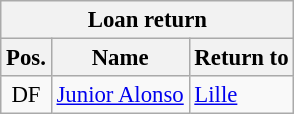<table class="wikitable" style="font-size:95%;">
<tr>
<th colspan="5">Loan return</th>
</tr>
<tr>
<th>Pos.</th>
<th>Name</th>
<th>Return to</th>
</tr>
<tr>
<td align="center">DF</td>
<td> <a href='#'>Junior Alonso</a></td>
<td> <a href='#'>Lille</a></td>
</tr>
</table>
